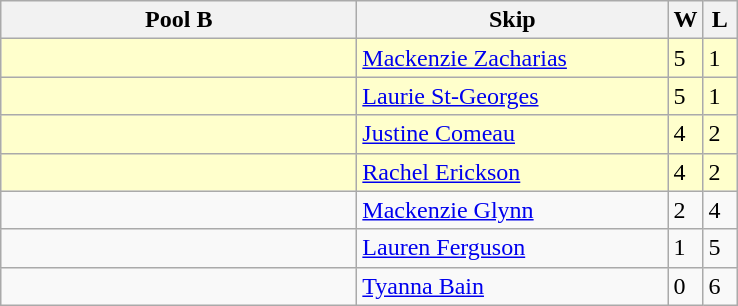<table class="wikitable" style="float:left; margin-right:1em;">
<tr>
<th width=230>Pool B</th>
<th width=200>Skip</th>
<th width=15>W</th>
<th width=15>L</th>
</tr>
<tr bgcolor=#ffffcc>
<td></td>
<td><a href='#'>Mackenzie Zacharias</a></td>
<td>5</td>
<td>1</td>
</tr>
<tr bgcolor=#ffffcc>
<td></td>
<td><a href='#'>Laurie St-Georges</a></td>
<td>5</td>
<td>1</td>
</tr>
<tr bgcolor=#ffffcc>
<td></td>
<td><a href='#'>Justine Comeau</a></td>
<td>4</td>
<td>2</td>
</tr>
<tr bgcolor=#ffffcc>
<td></td>
<td><a href='#'>Rachel Erickson</a></td>
<td>4</td>
<td>2</td>
</tr>
<tr>
<td></td>
<td><a href='#'>Mackenzie Glynn</a></td>
<td>2</td>
<td>4</td>
</tr>
<tr>
<td></td>
<td><a href='#'>Lauren Ferguson</a></td>
<td>1</td>
<td>5</td>
</tr>
<tr>
<td></td>
<td><a href='#'>Tyanna Bain</a></td>
<td>0</td>
<td>6</td>
</tr>
</table>
